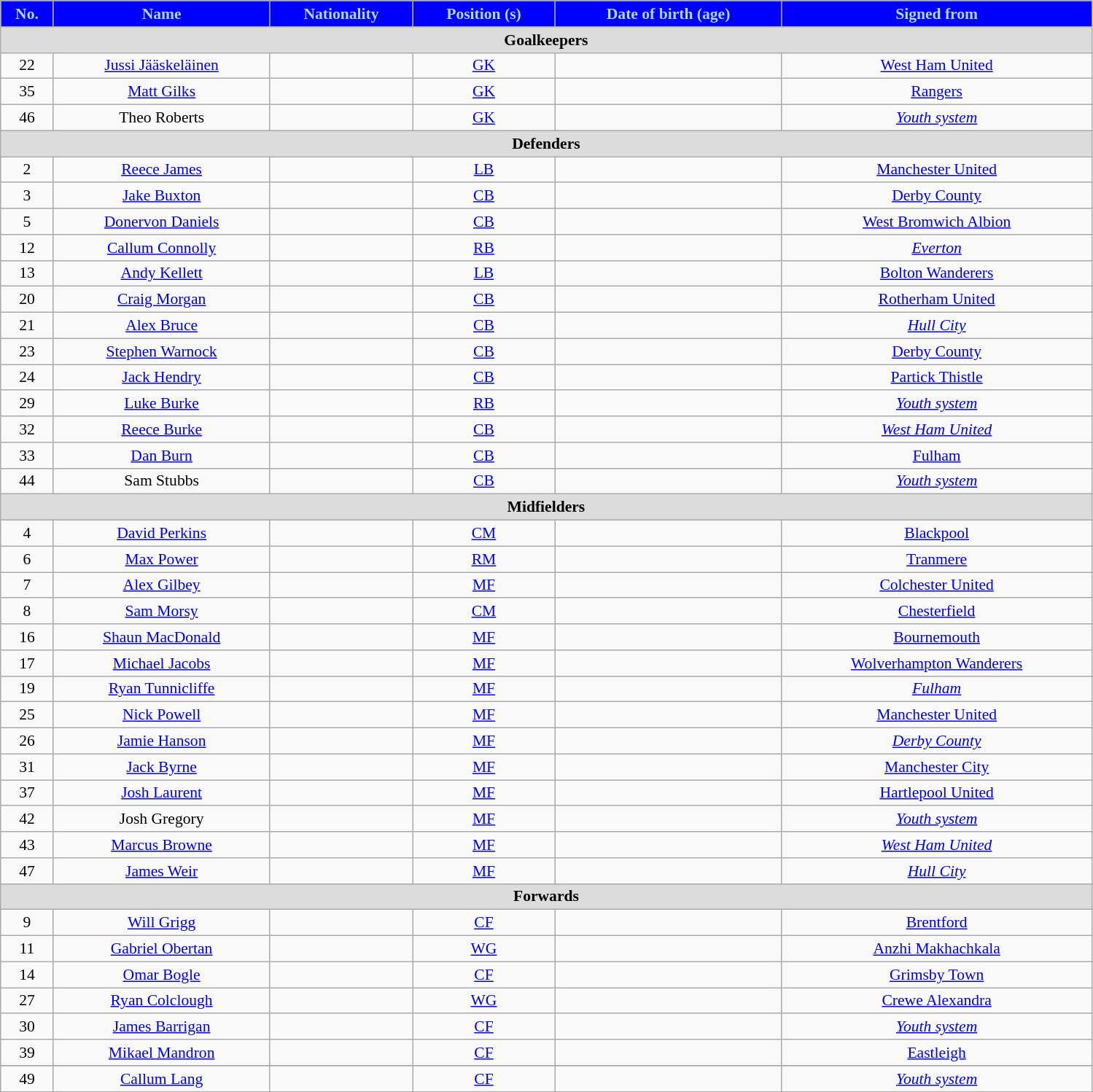<table class="wikitable" style="text-align:center; font-size:90%; width:79%;">
<tr>
<th style="background:#0000ff; color:#ADD8E6; text-align:center;">No.</th>
<th style="background:#0000ff; color:#ADD8E6; text-align:center;">Name</th>
<th style="background:#0000ff; color:#ADD8E6; text-align:center;">Nationality</th>
<th style="background:#0000ff; color:#ADD8E6; text-align:center;">Position (s)</th>
<th style="background:#0000ff; color:#ADD8E6; text-align:center;">Date of birth (age)</th>
<th style="background:#0000ff; color:#ADD8E6; text-align:center;">Signed from</th>
</tr>
<tr>
<th colspan="6" style="background:#dcdcdc; text-align:center;">Goalkeepers</th>
</tr>
<tr>
<td>22</td>
<td><a href='#'>Jussi Jääskeläinen</a></td>
<td></td>
<td><a href='#'>GK</a></td>
<td></td>
<td><a href='#'>West Ham United</a></td>
</tr>
<tr>
<td>35</td>
<td><a href='#'>Matt Gilks</a></td>
<td></td>
<td><a href='#'>GK</a></td>
<td></td>
<td><a href='#'>Rangers</a></td>
</tr>
<tr>
<td>46</td>
<td>Theo Roberts</td>
<td></td>
<td><a href='#'>GK</a></td>
<td></td>
<td><em><a href='#'>Youth system</a></em></td>
</tr>
<tr>
<th colspan="6" style="background:#dcdcdc; text-align:center;">Defenders</th>
</tr>
<tr>
<td>2</td>
<td><a href='#'>Reece James</a></td>
<td></td>
<td><a href='#'>LB</a></td>
<td></td>
<td><a href='#'>Manchester United</a></td>
</tr>
<tr>
<td>3</td>
<td><a href='#'>Jake Buxton</a></td>
<td></td>
<td><a href='#'>CB</a></td>
<td></td>
<td><a href='#'>Derby County</a></td>
</tr>
<tr>
<td>5</td>
<td><a href='#'>Donervon Daniels</a></td>
<td></td>
<td><a href='#'>CB</a></td>
<td></td>
<td><a href='#'>West Bromwich Albion</a></td>
</tr>
<tr>
<td>12</td>
<td><a href='#'>Callum Connolly</a></td>
<td></td>
<td><a href='#'>RB</a></td>
<td></td>
<td><em><a href='#'>Everton</a></em></td>
</tr>
<tr>
<td>13</td>
<td><a href='#'>Andy Kellett</a></td>
<td></td>
<td><a href='#'>LB</a></td>
<td></td>
<td><a href='#'>Bolton Wanderers</a></td>
</tr>
<tr>
<td>20</td>
<td><a href='#'>Craig Morgan</a></td>
<td></td>
<td><a href='#'>CB</a></td>
<td></td>
<td><a href='#'>Rotherham United</a></td>
</tr>
<tr>
<td>21</td>
<td><a href='#'>Alex Bruce</a></td>
<td></td>
<td><a href='#'>CB</a></td>
<td></td>
<td><em><a href='#'>Hull City</a></em></td>
</tr>
<tr>
<td>23</td>
<td><a href='#'>Stephen Warnock</a></td>
<td></td>
<td><a href='#'>CB</a></td>
<td></td>
<td><a href='#'>Derby County</a></td>
</tr>
<tr>
<td>24</td>
<td><a href='#'>Jack Hendry</a></td>
<td></td>
<td><a href='#'>CB</a></td>
<td></td>
<td><a href='#'>Partick Thistle</a></td>
</tr>
<tr>
<td>29</td>
<td><a href='#'>Luke Burke</a></td>
<td></td>
<td><a href='#'>RB</a></td>
<td></td>
<td><em><a href='#'>Youth system</a></em></td>
</tr>
<tr>
<td>32</td>
<td><a href='#'>Reece Burke</a></td>
<td></td>
<td><a href='#'>CB</a></td>
<td></td>
<td><em><a href='#'>West Ham United</a></em></td>
</tr>
<tr>
<td>33</td>
<td><a href='#'>Dan Burn</a></td>
<td></td>
<td><a href='#'>CB</a></td>
<td></td>
<td><a href='#'>Fulham</a></td>
</tr>
<tr>
<td>44</td>
<td>Sam Stubbs</td>
<td></td>
<td><a href='#'>CB</a></td>
<td></td>
<td><em><a href='#'>Youth system</a></em></td>
</tr>
<tr>
<th colspan="7" style="background:#dcdcdc; text-align:center;">Midfielders</th>
</tr>
<tr>
<td>4</td>
<td><a href='#'>David Perkins</a></td>
<td></td>
<td><a href='#'>CM</a></td>
<td></td>
<td><a href='#'>Blackpool</a></td>
</tr>
<tr>
<td>6</td>
<td><a href='#'>Max Power</a></td>
<td></td>
<td><a href='#'>RM</a></td>
<td></td>
<td><a href='#'>Tranmere</a></td>
</tr>
<tr>
<td>7</td>
<td><a href='#'>Alex Gilbey</a></td>
<td></td>
<td><a href='#'>MF</a></td>
<td></td>
<td><a href='#'>Colchester United</a></td>
</tr>
<tr>
<td>8</td>
<td><a href='#'>Sam Morsy</a></td>
<td></td>
<td><a href='#'>CM</a></td>
<td></td>
<td><a href='#'>Chesterfield</a></td>
</tr>
<tr>
<td>16</td>
<td><a href='#'>Shaun MacDonald</a></td>
<td></td>
<td><a href='#'>MF</a></td>
<td></td>
<td><a href='#'>Bournemouth</a></td>
</tr>
<tr>
<td>17</td>
<td><a href='#'>Michael Jacobs</a></td>
<td></td>
<td><a href='#'>MF</a></td>
<td></td>
<td><a href='#'>Wolverhampton Wanderers</a></td>
</tr>
<tr>
<td>19</td>
<td><a href='#'>Ryan Tunnicliffe</a></td>
<td></td>
<td><a href='#'>MF</a></td>
<td></td>
<td><em><a href='#'>Fulham</a></em></td>
</tr>
<tr>
<td>25</td>
<td><a href='#'>Nick Powell</a></td>
<td></td>
<td><a href='#'>MF</a></td>
<td></td>
<td><a href='#'>Manchester United</a></td>
</tr>
<tr>
<td>26</td>
<td><a href='#'>Jamie Hanson</a></td>
<td></td>
<td><a href='#'>MF</a></td>
<td></td>
<td><em><a href='#'>Derby County</a></em></td>
</tr>
<tr>
<td>31</td>
<td><a href='#'>Jack Byrne</a></td>
<td></td>
<td><a href='#'>MF</a></td>
<td></td>
<td><a href='#'>Manchester City</a></td>
</tr>
<tr>
<td>37</td>
<td><a href='#'>Josh Laurent</a></td>
<td></td>
<td><a href='#'>MF</a></td>
<td></td>
<td><a href='#'>Hartlepool United</a></td>
</tr>
<tr>
<td>42</td>
<td>Josh Gregory</td>
<td></td>
<td><a href='#'>MF</a></td>
<td></td>
<td><em><a href='#'>Youth system</a></em></td>
</tr>
<tr>
<td>43</td>
<td><a href='#'>Marcus Browne</a></td>
<td></td>
<td><a href='#'>MF</a></td>
<td></td>
<td><em><a href='#'>West Ham United</a></em></td>
</tr>
<tr>
<td>47</td>
<td><a href='#'>James Weir</a></td>
<td></td>
<td><a href='#'>MF</a></td>
<td></td>
<td><em><a href='#'>Hull City</a></em></td>
</tr>
<tr>
<th colspan="6" style="background:#dcdcdc; text-align:center;">Forwards</th>
</tr>
<tr>
<td>9</td>
<td><a href='#'>Will Grigg</a></td>
<td></td>
<td><a href='#'>CF</a></td>
<td></td>
<td><a href='#'>Brentford</a></td>
</tr>
<tr>
<td>11</td>
<td><a href='#'>Gabriel Obertan</a></td>
<td></td>
<td><a href='#'>WG</a></td>
<td></td>
<td><a href='#'>Anzhi Makhachkala</a></td>
</tr>
<tr>
<td>14</td>
<td><a href='#'>Omar Bogle</a></td>
<td></td>
<td><a href='#'>CF</a></td>
<td></td>
<td><a href='#'>Grimsby Town</a></td>
</tr>
<tr>
<td>27</td>
<td><a href='#'>Ryan Colclough</a></td>
<td></td>
<td><a href='#'>WG</a></td>
<td></td>
<td><a href='#'>Crewe Alexandra</a></td>
</tr>
<tr>
<td>30</td>
<td><a href='#'>James Barrigan</a></td>
<td></td>
<td><a href='#'>CF</a></td>
<td></td>
<td><em><a href='#'>Youth system</a></em></td>
</tr>
<tr>
<td>39</td>
<td><a href='#'>Mikael Mandron</a></td>
<td></td>
<td><a href='#'>CF</a></td>
<td></td>
<td><a href='#'>Eastleigh</a></td>
</tr>
<tr>
</tr>
<tr>
<td>49</td>
<td><a href='#'>Callum Lang</a></td>
<td></td>
<td><a href='#'>CF</a></td>
<td></td>
<td><em><a href='#'>Youth system</a></em></td>
</tr>
</table>
